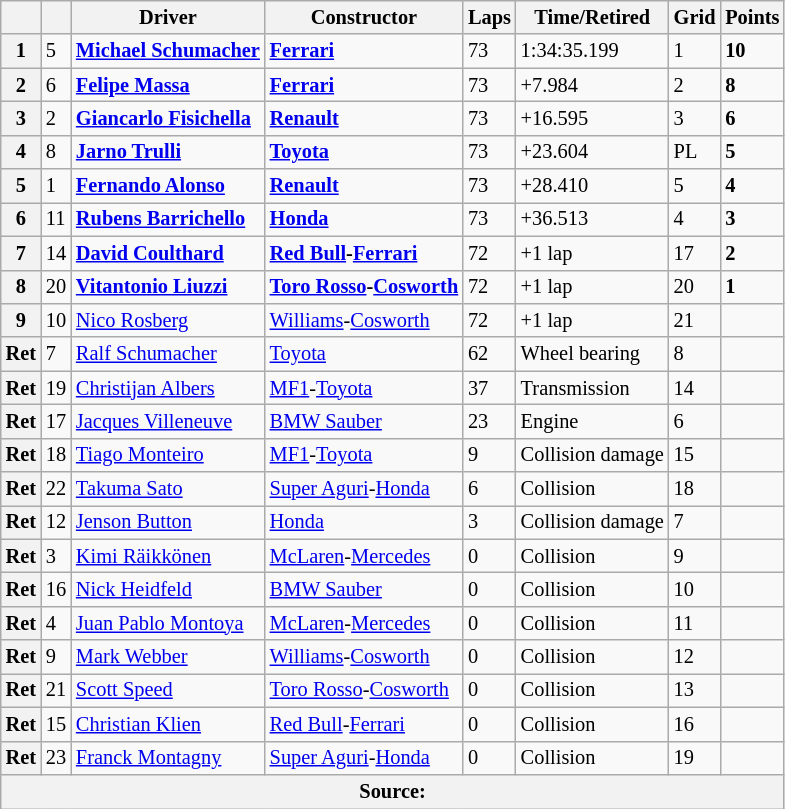<table class="wikitable" style="font-size:85%;">
<tr>
<th></th>
<th></th>
<th>Driver</th>
<th>Constructor</th>
<th>Laps</th>
<th>Time/Retired</th>
<th>Grid</th>
<th>Points</th>
</tr>
<tr>
<th>1</th>
<td>5</td>
<td> <strong><a href='#'>Michael Schumacher</a></strong></td>
<td><strong><a href='#'>Ferrari</a></strong></td>
<td>73</td>
<td>1:34:35.199</td>
<td>1</td>
<td><strong>10</strong></td>
</tr>
<tr>
<th>2</th>
<td>6</td>
<td> <strong><a href='#'>Felipe Massa</a></strong></td>
<td><strong><a href='#'>Ferrari</a></strong></td>
<td>73</td>
<td>+7.984</td>
<td>2</td>
<td><strong>8</strong></td>
</tr>
<tr>
<th>3</th>
<td>2</td>
<td> <strong><a href='#'>Giancarlo Fisichella</a></strong></td>
<td><strong><a href='#'>Renault</a></strong></td>
<td>73</td>
<td>+16.595</td>
<td>3</td>
<td><strong>6</strong></td>
</tr>
<tr>
<th>4</th>
<td>8</td>
<td> <strong><a href='#'>Jarno Trulli</a></strong></td>
<td><strong><a href='#'>Toyota</a></strong></td>
<td>73</td>
<td>+23.604</td>
<td>PL</td>
<td><strong>5</strong></td>
</tr>
<tr>
<th>5</th>
<td>1</td>
<td> <strong><a href='#'>Fernando Alonso</a></strong></td>
<td><strong><a href='#'>Renault</a></strong></td>
<td>73</td>
<td>+28.410</td>
<td>5</td>
<td><strong>4</strong></td>
</tr>
<tr>
<th>6</th>
<td>11</td>
<td> <strong><a href='#'>Rubens Barrichello</a></strong></td>
<td><strong><a href='#'>Honda</a></strong></td>
<td>73</td>
<td>+36.513</td>
<td>4</td>
<td><strong>3</strong></td>
</tr>
<tr>
<th>7</th>
<td>14</td>
<td> <strong><a href='#'>David Coulthard</a></strong></td>
<td><strong><a href='#'>Red Bull</a>-<a href='#'>Ferrari</a></strong></td>
<td>72</td>
<td>+1 lap</td>
<td>17</td>
<td><strong>2</strong></td>
</tr>
<tr>
<th>8</th>
<td>20</td>
<td> <strong><a href='#'>Vitantonio Liuzzi</a></strong></td>
<td><strong><a href='#'>Toro Rosso</a>-<a href='#'>Cosworth</a></strong></td>
<td>72</td>
<td>+1 lap</td>
<td>20</td>
<td><strong>1</strong></td>
</tr>
<tr>
<th>9</th>
<td>10</td>
<td> <a href='#'>Nico Rosberg</a></td>
<td><a href='#'>Williams</a>-<a href='#'>Cosworth</a></td>
<td>72</td>
<td>+1 lap</td>
<td>21</td>
<td></td>
</tr>
<tr>
<th>Ret</th>
<td>7</td>
<td> <a href='#'>Ralf Schumacher</a></td>
<td><a href='#'>Toyota</a></td>
<td>62</td>
<td>Wheel bearing</td>
<td>8</td>
<td></td>
</tr>
<tr>
<th>Ret</th>
<td>19</td>
<td> <a href='#'>Christijan Albers</a></td>
<td><a href='#'>MF1</a>-<a href='#'>Toyota</a></td>
<td>37</td>
<td>Transmission</td>
<td>14</td>
<td></td>
</tr>
<tr>
<th>Ret</th>
<td>17</td>
<td> <a href='#'>Jacques Villeneuve</a></td>
<td><a href='#'>BMW Sauber</a></td>
<td>23</td>
<td>Engine</td>
<td>6</td>
<td></td>
</tr>
<tr>
<th>Ret</th>
<td>18</td>
<td> <a href='#'>Tiago Monteiro</a></td>
<td><a href='#'>MF1</a>-<a href='#'>Toyota</a></td>
<td>9</td>
<td>Collision damage</td>
<td>15</td>
<td></td>
</tr>
<tr>
<th>Ret</th>
<td>22</td>
<td> <a href='#'>Takuma Sato</a></td>
<td><a href='#'>Super Aguri</a>-<a href='#'>Honda</a></td>
<td>6</td>
<td>Collision</td>
<td>18</td>
<td></td>
</tr>
<tr>
<th>Ret</th>
<td>12</td>
<td> <a href='#'>Jenson Button</a></td>
<td><a href='#'>Honda</a></td>
<td>3</td>
<td>Collision damage</td>
<td>7</td>
<td></td>
</tr>
<tr>
<th>Ret</th>
<td>3</td>
<td> <a href='#'>Kimi Räikkönen</a></td>
<td><a href='#'>McLaren</a>-<a href='#'>Mercedes</a></td>
<td>0</td>
<td>Collision</td>
<td>9</td>
<td></td>
</tr>
<tr>
<th>Ret</th>
<td>16</td>
<td> <a href='#'>Nick Heidfeld</a></td>
<td><a href='#'>BMW Sauber</a></td>
<td>0</td>
<td>Collision</td>
<td>10</td>
<td></td>
</tr>
<tr>
<th>Ret</th>
<td>4</td>
<td> <a href='#'>Juan Pablo Montoya</a></td>
<td><a href='#'>McLaren</a>-<a href='#'>Mercedes</a></td>
<td>0</td>
<td>Collision</td>
<td>11</td>
<td></td>
</tr>
<tr>
<th>Ret</th>
<td>9</td>
<td> <a href='#'>Mark Webber</a></td>
<td><a href='#'>Williams</a>-<a href='#'>Cosworth</a></td>
<td>0</td>
<td>Collision</td>
<td>12</td>
<td></td>
</tr>
<tr>
<th>Ret</th>
<td>21</td>
<td> <a href='#'>Scott Speed</a></td>
<td><a href='#'>Toro Rosso</a>-<a href='#'>Cosworth</a></td>
<td>0</td>
<td>Collision</td>
<td>13</td>
<td></td>
</tr>
<tr>
<th>Ret</th>
<td>15</td>
<td> <a href='#'>Christian Klien</a></td>
<td><a href='#'>Red Bull</a>-<a href='#'>Ferrari</a></td>
<td>0</td>
<td>Collision</td>
<td>16</td>
<td></td>
</tr>
<tr>
<th>Ret</th>
<td>23</td>
<td> <a href='#'>Franck Montagny</a></td>
<td><a href='#'>Super Aguri</a>-<a href='#'>Honda</a></td>
<td>0</td>
<td>Collision</td>
<td>19</td>
<td></td>
</tr>
<tr>
<th colspan="8">Source:</th>
</tr>
</table>
